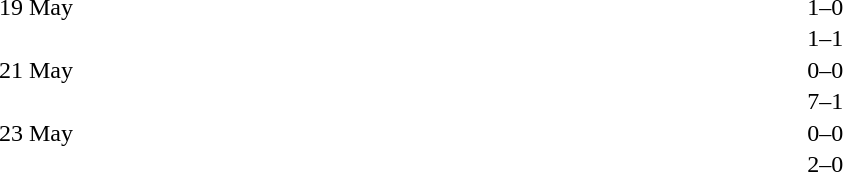<table cellspacing=1 width=70%>
<tr>
<th width=25%></th>
<th width=30%></th>
<th width=15%></th>
<th width=30%></th>
</tr>
<tr>
<td>19 May</td>
<td align=right></td>
<td align=center>1–0</td>
<td></td>
</tr>
<tr>
<td></td>
<td align=right></td>
<td align=center>1–1</td>
<td></td>
</tr>
<tr>
<td>21 May</td>
<td align=right></td>
<td align=center>0–0</td>
<td></td>
</tr>
<tr>
<td></td>
<td align=right></td>
<td align=center>7–1</td>
<td></td>
</tr>
<tr>
<td>23 May</td>
<td align=right></td>
<td align=center>0–0</td>
<td></td>
</tr>
<tr>
<td></td>
<td align=right></td>
<td align=center>2–0</td>
<td></td>
</tr>
</table>
